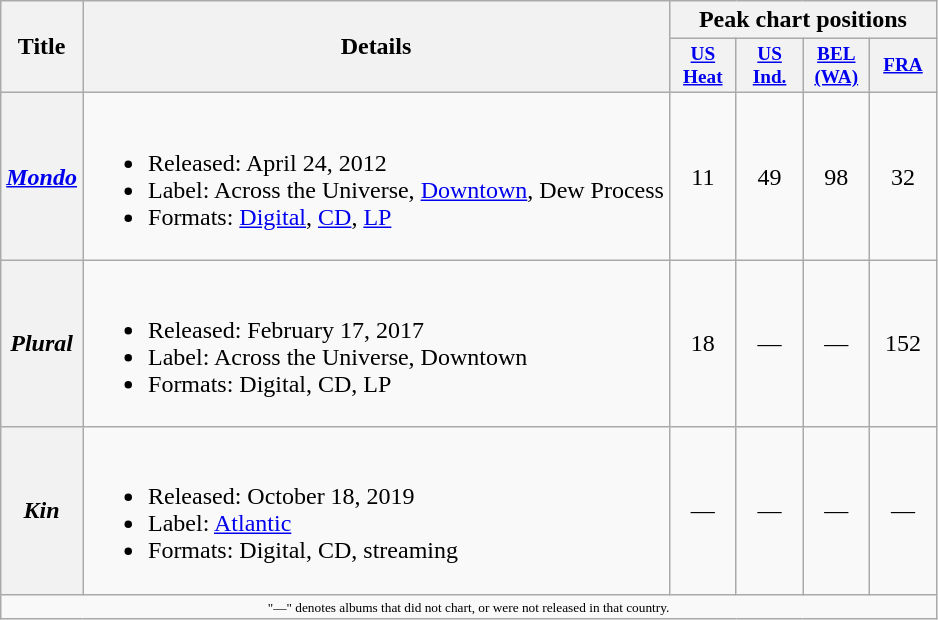<table class="wikitable plainrowheaders">
<tr>
<th rowspan=2>Title</th>
<th rowspan=2>Details</th>
<th colspan=4>Peak chart positions</th>
</tr>
<tr>
<th scope="col" style="width:3em;font-size:80%;"><a href='#'>US<br>Heat</a><br></th>
<th scope="col" style="width:3em;font-size:80%;"><a href='#'>US<br>Ind.</a><br></th>
<th scope="col" style="width:3em;font-size:80%;"><a href='#'>BEL<br>(WA)</a><br></th>
<th scope="col" style="width:3em;font-size:80%;"><a href='#'>FRA</a><br></th>
</tr>
<tr>
<th scope="row"><em><a href='#'>Mondo</a></em></th>
<td><br><ul><li>Released: April 24, 2012</li><li>Label: Across the Universe, <a href='#'>Downtown</a>, Dew Process</li><li>Formats: <a href='#'>Digital</a>, <a href='#'>CD</a>, <a href='#'>LP</a></li></ul></td>
<td style="text-align:center;">11</td>
<td style="text-align:center;">49</td>
<td style="text-align:center;">98</td>
<td style="text-align:center;">32</td>
</tr>
<tr>
<th scope="row"><em>Plural</em></th>
<td><br><ul><li>Released: February 17, 2017</li><li>Label: Across the Universe, Downtown</li><li>Formats: Digital, CD, LP</li></ul></td>
<td style="text-align:center;">18</td>
<td style="text-align:center;">—</td>
<td style="text-align:center;">—</td>
<td style="text-align:center;">152</td>
</tr>
<tr>
<th scope="row"><em>Kin</em></th>
<td><br><ul><li>Released: October 18, 2019</li><li>Label: <a href='#'>Atlantic</a></li><li>Formats: Digital, CD, streaming</li></ul></td>
<td style="text-align:center;">—</td>
<td style="text-align:center;">—</td>
<td style="text-align:center;">—</td>
<td style="text-align:center;">—</td>
</tr>
<tr>
<td colspan="10" style="text-align:center; font-size:8pt;"><small>"—" denotes albums that did not chart, or were not released in that country.</small></td>
</tr>
</table>
